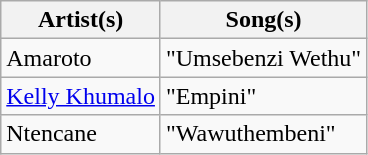<table class="wikitable plainrowheaders">
<tr>
<th scope="col">Artist(s)</th>
<th scope="col">Song(s)</th>
</tr>
<tr>
<td>Amaroto</td>
<td>"Umsebenzi Wethu"</td>
</tr>
<tr>
<td><a href='#'>Kelly Khumalo</a></td>
<td>"Empini"</td>
</tr>
<tr>
<td>Ntencane</td>
<td>"Wawuthembeni"</td>
</tr>
</table>
